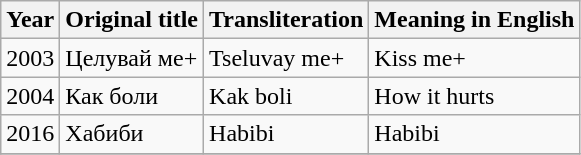<table class="sortable wikitable">
<tr>
<th>Year</th>
<th>Original title</th>
<th>Transliteration</th>
<th>Meaning in English</th>
</tr>
<tr>
<td>2003</td>
<td>Целувай ме+</td>
<td>Tseluvay me+</td>
<td>Kiss me+</td>
</tr>
<tr>
<td>2004</td>
<td>Как боли</td>
<td>Kak boli</td>
<td>How it hurts</td>
</tr>
<tr>
<td>2016</td>
<td>Хабиби</td>
<td>Habibi</td>
<td>Habibi</td>
</tr>
<tr>
</tr>
</table>
